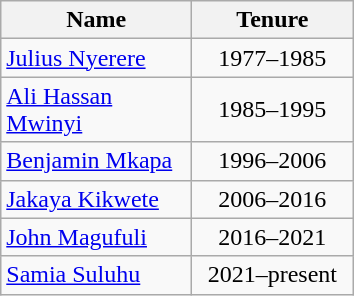<table class="wikitable">
<tr>
<th style="width:120px">Name</th>
<th style="width:100px">Tenure</th>
</tr>
<tr>
<td><a href='#'>Julius Nyerere</a></td>
<td align="center">1977–1985</td>
</tr>
<tr>
<td><a href='#'>Ali Hassan Mwinyi</a></td>
<td align="center">1985–1995</td>
</tr>
<tr>
<td><a href='#'>Benjamin Mkapa</a></td>
<td align="center">1996–2006</td>
</tr>
<tr>
<td><a href='#'>Jakaya Kikwete</a></td>
<td align="center">2006–2016</td>
</tr>
<tr>
<td><a href='#'>John Magufuli</a></td>
<td align="center">2016–2021</td>
</tr>
<tr>
<td><a href='#'>Samia Suluhu</a></td>
<td align="center">2021–present</td>
</tr>
</table>
